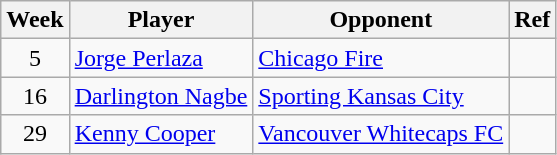<table class=wikitable>
<tr>
<th>Week</th>
<th>Player</th>
<th>Opponent</th>
<th>Ref</th>
</tr>
<tr>
<td align=center>5</td>
<td> <a href='#'>Jorge Perlaza</a></td>
<td><a href='#'>Chicago Fire</a></td>
<td></td>
</tr>
<tr>
<td align=center>16</td>
<td> <a href='#'>Darlington Nagbe</a></td>
<td><a href='#'>Sporting Kansas City</a></td>
<td></td>
</tr>
<tr>
<td align=center>29</td>
<td> <a href='#'>Kenny Cooper</a></td>
<td><a href='#'>Vancouver Whitecaps FC</a></td>
<td></td>
</tr>
</table>
